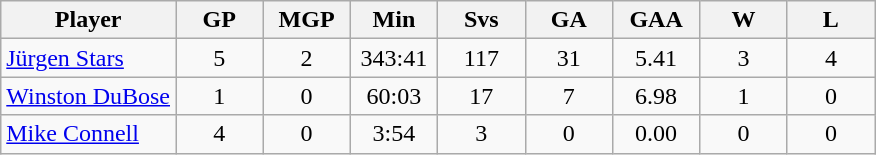<table class="wikitable">
<tr>
<th bgcolor="#DDDDFF" width="20%">Player</th>
<th bgcolor="#DDDDFF" width="10%">GP</th>
<th bgcolor="#DDDDFF" width="10%">MGP</th>
<th bgcolor="#DDDDFF" width="10%">Min</th>
<th bgcolor="#DDDDFF" width="10%">Svs</th>
<th bgcolor="#DDDDFF" width="10%">GA</th>
<th bgcolor="#DDDDFF" width="10%">GAA</th>
<th bgcolor="#DDDDFF" width="10%">W</th>
<th bgcolor="#DDDDFF" width="10%">L</th>
</tr>
<tr align=center>
<td align=left><a href='#'>Jürgen Stars</a></td>
<td>5</td>
<td>2</td>
<td>343:41</td>
<td>117</td>
<td>31</td>
<td>5.41</td>
<td>3</td>
<td>4</td>
</tr>
<tr align=center>
<td align=left><a href='#'>Winston DuBose</a></td>
<td>1</td>
<td>0</td>
<td>60:03</td>
<td>17</td>
<td>7</td>
<td>6.98</td>
<td>1</td>
<td>0</td>
</tr>
<tr align=center>
<td align=left><a href='#'>Mike Connell</a></td>
<td>4</td>
<td>0</td>
<td>3:54</td>
<td>3</td>
<td>0</td>
<td>0.00</td>
<td>0</td>
<td>0</td>
</tr>
</table>
